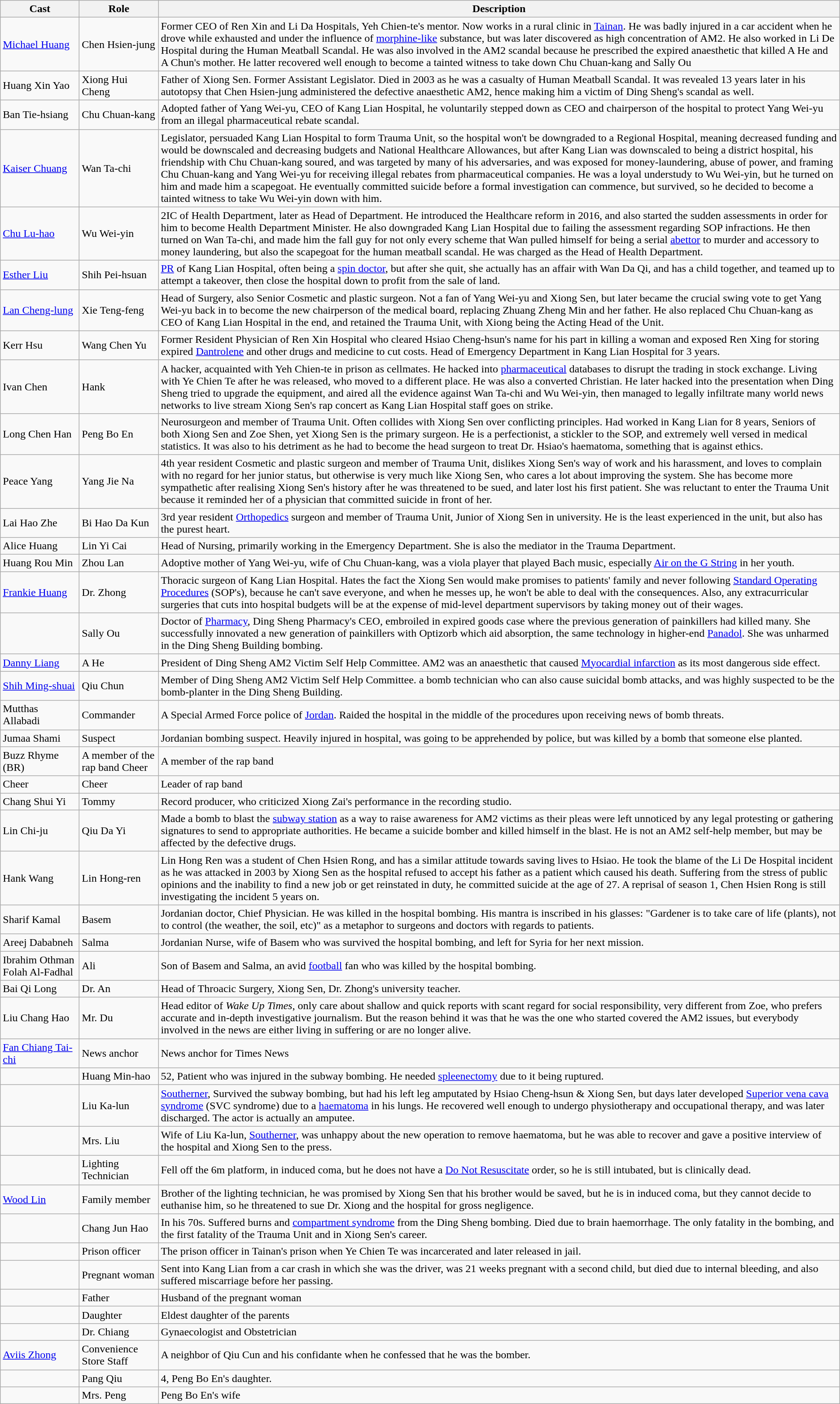<table class="wikitable">
<tr>
<th width="110px">Cast</th>
<th width="110px">Role</th>
<th>Description</th>
</tr>
<tr>
<td><a href='#'>Michael Huang</a></td>
<td>Chen Hsien-jung</td>
<td>Former CEO of Ren Xin and Li Da Hospitals, Yeh Chien-te's mentor. Now works in a rural clinic in <a href='#'>Tainan</a>. He was badly injured in a car accident when he drove while exhausted and under the influence of <a href='#'>morphine-like</a> substance, but was later discovered as high concentration of AM2. He also worked in Li De Hospital during the Human Meatball Scandal. He was also involved in the AM2 scandal because he prescribed the expired anaesthetic that killed A He and A Chun's mother. He latter recovered well enough to become a tainted witness to take down Chu Chuan-kang and Sally Ou</td>
</tr>
<tr>
<td>Huang Xin Yao</td>
<td>Xiong Hui Cheng</td>
<td>Father of Xiong Sen. Former Assistant Legislator. Died in 2003 as he was a casualty of Human Meatball Scandal. It was revealed 13 years later in his autotopsy that Chen Hsien-jung administered the defective anaesthetic AM2, hence making him a victim of Ding Sheng's scandal as well.</td>
</tr>
<tr>
<td>Ban Tie-hsiang</td>
<td>Chu Chuan-kang</td>
<td>Adopted father of Yang Wei-yu, CEO of Kang Lian Hospital, he voluntarily stepped down as CEO and chairperson of the hospital to protect Yang Wei-yu from an illegal pharmaceutical rebate scandal.</td>
</tr>
<tr>
<td><a href='#'>Kaiser Chuang</a></td>
<td>Wan Ta-chi</td>
<td>Legislator, persuaded Kang Lian Hospital to form Trauma Unit, so the hospital won't be downgraded to a Regional Hospital, meaning decreased funding and would be downscaled and decreasing budgets and National Healthcare Allowances, but after Kang Lian was downscaled to being a district hospital, his friendship with Chu Chuan-kang soured, and was targeted by many of his adversaries, and was exposed for money-laundering, abuse of power, and framing Chu Chuan-kang and Yang Wei-yu for receiving illegal rebates from pharmaceutical companies. He was a loyal understudy to Wu Wei-yin, but he turned on him and made him a scapegoat. He eventually committed suicide before a formal investigation can commence, but survived, so he decided to become a tainted witness to take Wu Wei-yin down with him.</td>
</tr>
<tr>
<td><a href='#'>Chu Lu-hao</a></td>
<td>Wu Wei-yin</td>
<td>2IC of Health Department, later as Head of Department. He introduced the Healthcare reform in 2016, and also started the sudden assessments in order for him to become Health Department Minister. He also downgraded Kang Lian Hospital due to failing the assessment regarding SOP infractions. He then turned on Wan Ta-chi, and made him the fall guy for not only every scheme that Wan pulled himself for being a serial <a href='#'>abettor</a> to murder and accessory to money laundering, but also the scapegoat for the human meatball scandal. He was charged as the Head of Health Department.</td>
</tr>
<tr>
<td><a href='#'>Esther Liu</a></td>
<td>Shih Pei-hsuan</td>
<td><a href='#'>PR</a> of Kang Lian Hospital, often being a <a href='#'>spin doctor</a>, but after she quit, she actually has an affair with Wan Da Qi, and has a child together, and teamed up to attempt a takeover, then close the hospital down to profit from the sale of land.</td>
</tr>
<tr>
<td><a href='#'>Lan Cheng-lung</a></td>
<td>Xie Teng-feng</td>
<td>Head of Surgery, also Senior Cosmetic and plastic surgeon. Not a fan of Yang Wei-yu and Xiong Sen, but later became the crucial swing vote to get Yang Wei-yu back in to become the new chairperson of the medical board, replacing Zhuang Zheng Min and her father. He also replaced Chu Chuan-kang as CEO of Kang Lian Hospital in the end, and retained the Trauma Unit, with Xiong being the Acting Head of the Unit.</td>
</tr>
<tr>
<td>Kerr Hsu</td>
<td>Wang Chen Yu</td>
<td>Former Resident Physician of Ren Xin Hospital who cleared Hsiao Cheng-hsun's name for his part in killing a woman and exposed Ren Xing for storing expired <a href='#'>Dantrolene</a> and other drugs and medicine to cut costs. Head of Emergency Department in Kang Lian Hospital for 3 years.</td>
</tr>
<tr>
<td>Ivan Chen</td>
<td>Hank</td>
<td>A hacker, acquainted with Yeh Chien-te in prison as cellmates. He hacked into <a href='#'>pharmaceutical</a> databases to disrupt the trading in stock exchange. Living with Ye Chien Te after he was released, who moved to a different place. He was also a converted Christian. He later hacked into the presentation when Ding Sheng tried to upgrade the equipment, and aired all the evidence against Wan Ta-chi and Wu Wei-yin, then managed to legally infiltrate many world news networks to live stream Xiong Sen's rap concert as Kang Lian Hospital staff goes on strike.</td>
</tr>
<tr>
<td>Long Chen Han</td>
<td>Peng Bo En</td>
<td>Neurosurgeon and member of Trauma Unit. Often collides with Xiong Sen over conflicting principles. Had worked in Kang Lian for 8 years, Seniors of both Xiong Sen and Zoe Shen, yet Xiong Sen is the primary surgeon. He is a perfectionist, a stickler to the SOP, and extremely well versed in medical statistics. It was also to his detriment as he had to become the head surgeon to treat Dr. Hsiao's haematoma, something that is against ethics.</td>
</tr>
<tr>
<td>Peace Yang</td>
<td>Yang Jie Na</td>
<td>4th year resident Cosmetic and plastic surgeon and member of Trauma Unit, dislikes Xiong Sen's way of work and his harassment, and loves to complain with no regard for her junior status, but otherwise is very much like Xiong Sen, who cares a lot about improving the system. She has become more sympathetic after realising Xiong Sen's history after he was threatened to be sued, and later lost his first patient. She was reluctant to enter the Trauma Unit because it reminded her of a physician that committed suicide in front of her.</td>
</tr>
<tr>
<td>Lai Hao Zhe</td>
<td>Bi Hao Da Kun</td>
<td>3rd year resident <a href='#'>Orthopedics</a> surgeon and member of Trauma Unit, Junior of Xiong Sen in university. He is the least experienced in the unit, but also has the purest heart.</td>
</tr>
<tr>
<td>Alice Huang</td>
<td>Lin Yi Cai</td>
<td>Head of Nursing, primarily working in the Emergency Department. She is also the mediator in the Trauma Department.</td>
</tr>
<tr>
<td>Huang Rou Min</td>
<td>Zhou Lan</td>
<td>Adoptive mother of Yang Wei-yu, wife of Chu Chuan-kang, was a viola player that played Bach music, especially <a href='#'>Air on the G String</a> in her youth.</td>
</tr>
<tr>
<td><a href='#'>Frankie Huang</a></td>
<td>Dr. Zhong</td>
<td>Thoracic surgeon of Kang Lian Hospital. Hates the fact the Xiong Sen would make promises to patients' family and never following <a href='#'>Standard Operating Procedures</a> (SOP's), because he can't save everyone, and when he messes up, he won't be able to deal with the consequences. Also, any extracurricular surgeries that cuts into hospital budgets will be at the expense of mid-level department supervisors by taking money out of their wages.</td>
</tr>
<tr>
<td></td>
<td>Sally Ou</td>
<td>Doctor of <a href='#'>Pharmacy</a>, Ding Sheng Pharmacy's CEO, embroiled in expired goods case where the previous generation of painkillers had killed many. She successfully innovated a new generation of painkillers with Optizorb which aid absorption, the same technology in higher-end <a href='#'>Panadol</a>. She was unharmed in the Ding Sheng Building bombing.</td>
</tr>
<tr>
<td><a href='#'>Danny Liang</a></td>
<td>A He</td>
<td>President of Ding Sheng AM2 Victim Self Help Committee. AM2 was an anaesthetic that caused <a href='#'>Myocardial infarction</a> as its most dangerous side effect.</td>
</tr>
<tr>
<td><a href='#'>Shih Ming-shuai</a></td>
<td>Qiu Chun</td>
<td>Member of Ding Sheng AM2 Victim Self Help Committee. a bomb technician who can also cause suicidal bomb attacks, and was highly suspected to be the bomb-planter in the Ding Sheng Building.</td>
</tr>
<tr>
<td>Mutthas Allabadi</td>
<td>Commander</td>
<td>A Special Armed Force police of <a href='#'>Jordan</a>. Raided the hospital in the middle of the procedures upon receiving news of bomb threats.</td>
</tr>
<tr>
<td>Jumaa Shami</td>
<td>Suspect</td>
<td>Jordanian bombing suspect. Heavily injured in hospital, was going to be apprehended by police, but was killed by a bomb that someone else planted.</td>
</tr>
<tr>
<td>Buzz Rhyme (BR)</td>
<td>A member of the rap band Cheer</td>
<td>A member of the rap band</td>
</tr>
<tr>
<td>Cheer</td>
<td>Cheer</td>
<td>Leader of rap band</td>
</tr>
<tr>
<td>Chang Shui Yi</td>
<td>Tommy</td>
<td>Record producer, who criticized Xiong Zai's performance in the recording studio.</td>
</tr>
<tr>
<td>Lin Chi-ju</td>
<td>Qiu Da Yi</td>
<td>Made a bomb to blast the <a href='#'>subway station</a> as a way to raise awareness for AM2 victims as their pleas were left unnoticed by any legal protesting or gathering signatures to send to appropriate authorities. He became a suicide bomber and killed himself in the blast. He is not an AM2 self-help member, but may be affected by the defective drugs.</td>
</tr>
<tr>
<td>Hank Wang</td>
<td>Lin Hong-ren</td>
<td>Lin Hong Ren was a student of Chen Hsien Rong, and has a similar attitude towards saving lives to Hsiao. He took the blame of the Li De Hospital incident as he was attacked in 2003 by Xiong Sen as the hospital refused to accept his father as a patient which caused his death. Suffering from the stress of public opinions and the inability to find a new job or get reinstated in duty, he committed suicide at the age of 27. A reprisal of season 1, Chen Hsien Rong is still investigating the incident 5 years on.</td>
</tr>
<tr>
<td>Sharif Kamal</td>
<td>Basem</td>
<td>Jordanian doctor, Chief Physician. He was killed in the hospital bombing. His mantra is inscribed in his glasses: "Gardener is to take care of life (plants), not to control (the weather, the soil, etc)" as a metaphor to surgeons and doctors with regards to patients.</td>
</tr>
<tr>
<td>Areej Dababneh</td>
<td>Salma</td>
<td>Jordanian Nurse, wife of Basem who was survived the hospital bombing, and left for Syria for her next mission.</td>
</tr>
<tr>
<td>Ibrahim Othman Folah Al-Fadhal</td>
<td>Ali</td>
<td>Son of Basem and Salma, an avid <a href='#'>football</a> fan who was killed by the hospital bombing.</td>
</tr>
<tr>
<td>Bai Qi Long</td>
<td>Dr. An</td>
<td>Head of Throacic Surgery, Xiong Sen, Dr. Zhong's university teacher.</td>
</tr>
<tr>
<td>Liu Chang Hao</td>
<td>Mr. Du</td>
<td>Head editor of <em>Wake Up Times</em>, only care about shallow and quick reports with scant regard for social responsibility, very different from Zoe, who prefers accurate and in-depth investigative journalism. But the reason behind it was that he was the one who started covered the AM2 issues, but everybody involved in the news are either living in suffering or are no longer alive.</td>
</tr>
<tr>
<td><a href='#'>Fan Chiang Tai-chi</a></td>
<td>News anchor</td>
<td>News anchor for Times News</td>
</tr>
<tr>
<td></td>
<td>Huang Min-hao</td>
<td>52, Patient who was injured in the subway bombing. He needed <a href='#'>spleenectomy</a> due to it being ruptured.</td>
</tr>
<tr>
<td></td>
<td>Liu Ka-lun</td>
<td><a href='#'>Southerner</a>, Survived the subway bombing, but had his left leg amputated by Hsiao Cheng-hsun & Xiong Sen, but days later developed <a href='#'>Superior vena cava syndrome</a> (SVC syndrome) due to a <a href='#'>haematoma</a> in his lungs. He recovered well enough to undergo physiotherapy and occupational therapy, and was later discharged. The actor is actually an amputee.</td>
</tr>
<tr>
<td></td>
<td>Mrs. Liu</td>
<td>Wife of Liu Ka-lun, <a href='#'>Southerner</a>, was unhappy about the new operation to remove haematoma, but he was able to recover and gave a positive interview of the hospital and Xiong Sen to the press.</td>
</tr>
<tr>
<td></td>
<td>Lighting Technician</td>
<td>Fell off the 6m platform, in induced coma, but he does not have a <a href='#'>Do Not Resuscitate</a> order, so he is still intubated, but is clinically dead.</td>
</tr>
<tr>
<td><a href='#'>Wood Lin</a></td>
<td>Family member</td>
<td>Brother of the lighting technician, he was promised by Xiong Sen that his brother would be saved, but he is in induced coma, but they cannot decide to euthanise him, so he threatened to sue Dr. Xiong and the hospital for gross negligence.</td>
</tr>
<tr>
<td></td>
<td>Chang Jun Hao</td>
<td>In his 70s. Suffered burns and <a href='#'>compartment syndrome</a> from the Ding Sheng bombing. Died due to brain haemorrhage. The only fatality in the bombing, and the first fatality of the Trauma Unit and in Xiong Sen's career.</td>
</tr>
<tr>
<td></td>
<td>Prison officer</td>
<td>The prison officer in Tainan's prison when Ye Chien Te was incarcerated and later released in jail.</td>
</tr>
<tr>
<td></td>
<td>Pregnant woman</td>
<td>Sent into Kang Lian from a car crash in which she was the driver, was 21 weeks pregnant with a second child, but died due to internal bleeding, and also suffered miscarriage before her passing.</td>
</tr>
<tr>
<td></td>
<td>Father</td>
<td>Husband of the pregnant woman</td>
</tr>
<tr>
<td></td>
<td>Daughter</td>
<td>Eldest daughter of the parents</td>
</tr>
<tr>
<td></td>
<td>Dr. Chiang</td>
<td>Gynaecologist and Obstetrician</td>
</tr>
<tr>
<td><a href='#'>Aviis Zhong</a></td>
<td>Convenience Store Staff</td>
<td>A neighbor of Qiu Cun and his confidante when he confessed that he was the bomber.</td>
</tr>
<tr>
<td></td>
<td>Pang Qiu</td>
<td>4, Peng Bo En's daughter.</td>
</tr>
<tr>
<td></td>
<td>Mrs. Peng</td>
<td>Peng Bo En's wife</td>
</tr>
</table>
